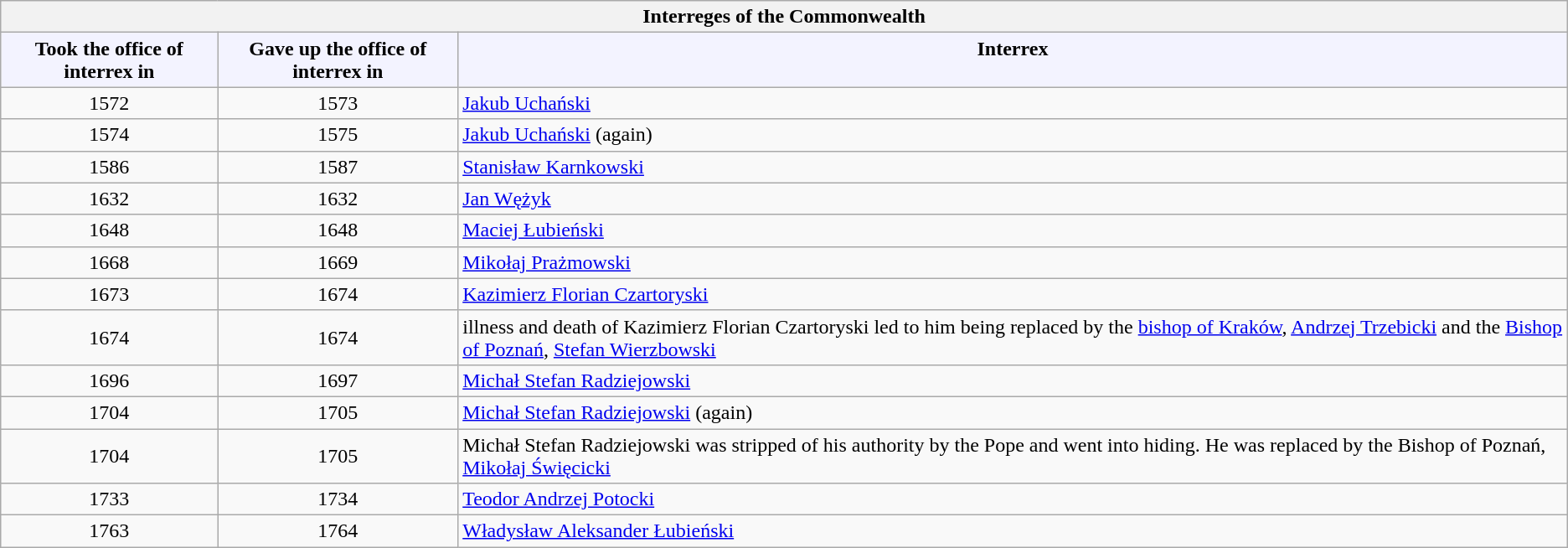<table class="wikitable">
<tr>
<th align=center colspan=3>Interreges of the Commonwealth</th>
</tr>
<tr align=center valign=top>
<th style="background-color:#f3f3ff">Took the office of interrex in</th>
<th style="background-color:#f3f3ff">Gave up the office of interrex in</th>
<th style="background-color:#f3f3ff">Interrex</th>
</tr>
<tr>
<td align=center>1572</td>
<td align=center>1573</td>
<td><a href='#'>Jakub Uchański</a></td>
</tr>
<tr>
<td align=center>1574</td>
<td align=center>1575</td>
<td><a href='#'>Jakub Uchański</a> (again)</td>
</tr>
<tr>
<td align=center>1586</td>
<td align=center>1587</td>
<td><a href='#'>Stanisław Karnkowski</a></td>
</tr>
<tr>
<td align=center>1632</td>
<td align=center>1632</td>
<td><a href='#'>Jan Wężyk</a></td>
</tr>
<tr>
<td align=center>1648</td>
<td align=center>1648</td>
<td><a href='#'>Maciej Łubieński</a></td>
</tr>
<tr>
<td align=center>1668</td>
<td align=center>1669</td>
<td><a href='#'>Mikołaj Prażmowski</a></td>
</tr>
<tr>
<td align=center>1673</td>
<td align=center>1674</td>
<td><a href='#'>Kazimierz Florian Czartoryski</a></td>
</tr>
<tr>
<td align=center>1674</td>
<td align=center>1674</td>
<td>illness and death of Kazimierz Florian Czartoryski led to him being replaced by the <a href='#'>bishop of Kraków</a>, <a href='#'>Andrzej Trzebicki</a> and the <a href='#'>Bishop of Poznań</a>, <a href='#'>Stefan Wierzbowski</a></td>
</tr>
<tr>
<td align=center>1696</td>
<td align=center>1697</td>
<td><a href='#'>Michał Stefan Radziejowski</a></td>
</tr>
<tr>
<td align=center>1704</td>
<td align=center>1705</td>
<td><a href='#'>Michał Stefan Radziejowski</a> (again)</td>
</tr>
<tr>
<td align=center>1704</td>
<td align=center>1705</td>
<td>Michał Stefan Radziejowski was stripped of his authority by the Pope and went into hiding. He was replaced by the Bishop of Poznań, <a href='#'>Mikołaj Święcicki</a></td>
</tr>
<tr>
<td align=center>1733</td>
<td align=center>1734</td>
<td><a href='#'>Teodor Andrzej Potocki</a></td>
</tr>
<tr>
<td align=center>1763</td>
<td align=center>1764</td>
<td><a href='#'>Władysław Aleksander Łubieński</a></td>
</tr>
</table>
